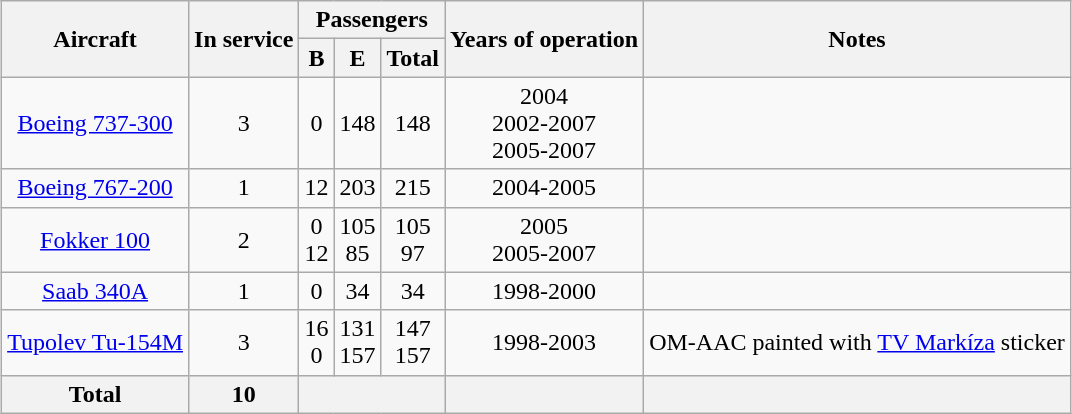<table class="wikitable" style="border-collapse:collapse;text-align:center;margin:auto;">
<tr>
<th rowspan="2">Aircraft</th>
<th rowspan="2">In service</th>
<th colspan="3">Passengers</th>
<th rowspan="2">Years of operation</th>
<th rowspan="2">Notes</th>
</tr>
<tr>
<th><abbr>B</abbr></th>
<th><abbr>E</abbr></th>
<th>Total</th>
</tr>
<tr>
<td><a href='#'>Boeing 737-300</a></td>
<td>3</td>
<td>0</td>
<td>148</td>
<td>148</td>
<td>2004<br>2002-2007<br>2005-2007</td>
<td></td>
</tr>
<tr>
<td><a href='#'>Boeing 767-200</a></td>
<td>1</td>
<td>12</td>
<td>203</td>
<td>215</td>
<td>2004-2005</td>
<td></td>
</tr>
<tr>
<td><a href='#'>Fokker 100</a></td>
<td>2</td>
<td>0<br>12</td>
<td>105<br>85</td>
<td>105<br>97</td>
<td>2005<br>2005-2007</td>
<td></td>
</tr>
<tr>
<td><a href='#'>Saab 340A</a></td>
<td>1</td>
<td>0</td>
<td>34</td>
<td>34</td>
<td>1998-2000</td>
<td></td>
</tr>
<tr>
<td><a href='#'>Tupolev Tu-154M</a></td>
<td>3</td>
<td>16<br>0</td>
<td>131<br>157</td>
<td>147<br>157</td>
<td>1998-2003</td>
<td>OM-AAC painted with <a href='#'>TV Markíza</a> sticker</td>
</tr>
<tr>
<th>Total</th>
<th>10</th>
<th colspan="3"></th>
<th></th>
<th></th>
</tr>
</table>
